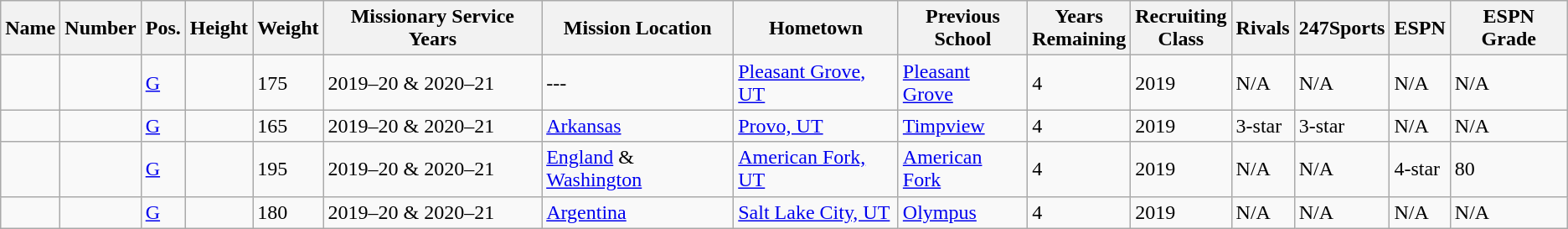<table class="wikitable sortable">
<tr>
<th>Name</th>
<th>Number</th>
<th>Pos.</th>
<th>Height</th>
<th>Weight</th>
<th>Missionary Service Years</th>
<th>Mission Location</th>
<th>Hometown</th>
<th ! class="unsortable">Previous<br>School</th>
<th ! class="unsortable">Years<br>Remaining</th>
<th ! class="unsortable">Recruiting<br>Class</th>
<th ! class="unsortable">Rivals</th>
<th ! class="unsortable">247Sports</th>
<th ! class="unsortable">ESPN</th>
<th ! class="unsortable">ESPN Grade</th>
</tr>
<tr>
<td></td>
<td></td>
<td><a href='#'>G</a></td>
<td></td>
<td>175</td>
<td>2019–20 & 2020–21</td>
<td>---</td>
<td><a href='#'>Pleasant Grove, UT</a></td>
<td><a href='#'>Pleasant Grove</a></td>
<td>4</td>
<td>2019</td>
<td>N/A</td>
<td>N/A</td>
<td>N/A</td>
<td>N/A</td>
</tr>
<tr>
<td></td>
<td></td>
<td><a href='#'>G</a></td>
<td></td>
<td>165</td>
<td>2019–20 & 2020–21</td>
<td><a href='#'>Arkansas</a></td>
<td><a href='#'>Provo, UT</a></td>
<td><a href='#'>Timpview</a></td>
<td>4</td>
<td>2019</td>
<td>3-star</td>
<td>3-star</td>
<td>N/A</td>
<td>N/A</td>
</tr>
<tr>
<td></td>
<td></td>
<td><a href='#'>G</a></td>
<td></td>
<td>195</td>
<td>2019–20 & 2020–21</td>
<td><a href='#'>England</a> & <a href='#'>Washington</a></td>
<td><a href='#'>American Fork, UT</a></td>
<td><a href='#'>American Fork</a></td>
<td>4</td>
<td>2019</td>
<td>N/A</td>
<td>N/A</td>
<td>4-star</td>
<td>80</td>
</tr>
<tr>
<td></td>
<td></td>
<td><a href='#'>G</a></td>
<td></td>
<td>180</td>
<td>2019–20 & 2020–21</td>
<td><a href='#'>Argentina</a></td>
<td><a href='#'>Salt Lake City, UT</a></td>
<td><a href='#'>Olympus</a></td>
<td>4</td>
<td>2019</td>
<td>N/A</td>
<td>N/A</td>
<td>N/A</td>
<td>N/A</td>
</tr>
</table>
